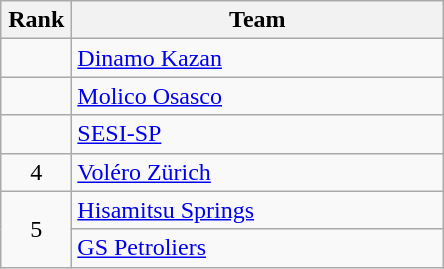<table class="wikitable" style="text-align: center;">
<tr>
<th width=40>Rank</th>
<th width=240>Team</th>
</tr>
<tr>
<td></td>
<td align=left> <a href='#'>Dinamo Kazan</a></td>
</tr>
<tr>
<td></td>
<td align=left> <a href='#'>Molico Osasco</a></td>
</tr>
<tr>
<td></td>
<td align=left> <a href='#'>SESI-SP</a></td>
</tr>
<tr>
<td>4</td>
<td align=left> <a href='#'>Voléro Zürich</a></td>
</tr>
<tr>
<td rowspan=2>5</td>
<td align=left> <a href='#'>Hisamitsu Springs</a></td>
</tr>
<tr>
<td align=left> <a href='#'>GS Petroliers</a></td>
</tr>
</table>
